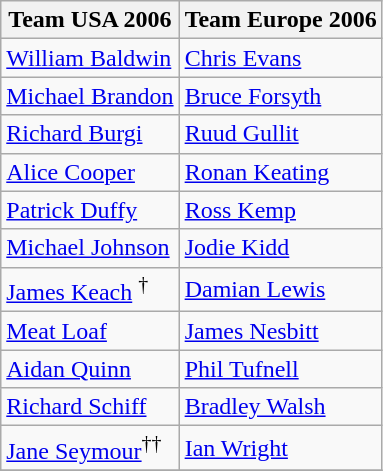<table class="wikitable">
<tr>
<th>Team USA 2006</th>
<th>Team Europe 2006</th>
</tr>
<tr>
<td><a href='#'>William Baldwin</a></td>
<td><a href='#'>Chris Evans</a></td>
</tr>
<tr>
<td><a href='#'>Michael Brandon</a></td>
<td><a href='#'>Bruce Forsyth</a></td>
</tr>
<tr>
<td><a href='#'>Richard Burgi</a></td>
<td><a href='#'>Ruud Gullit</a></td>
</tr>
<tr>
<td><a href='#'>Alice Cooper</a></td>
<td><a href='#'>Ronan Keating</a></td>
</tr>
<tr>
<td><a href='#'>Patrick Duffy</a></td>
<td><a href='#'>Ross Kemp</a></td>
</tr>
<tr>
<td><a href='#'>Michael Johnson</a></td>
<td><a href='#'>Jodie Kidd</a></td>
</tr>
<tr>
<td><a href='#'>James Keach</a> <sup>†</sup></td>
<td><a href='#'>Damian Lewis</a></td>
</tr>
<tr>
<td><a href='#'>Meat Loaf</a></td>
<td><a href='#'>James Nesbitt</a></td>
</tr>
<tr>
<td><a href='#'>Aidan Quinn</a></td>
<td><a href='#'>Phil Tufnell</a></td>
</tr>
<tr>
<td><a href='#'>Richard Schiff</a></td>
<td><a href='#'>Bradley Walsh</a></td>
</tr>
<tr>
<td><a href='#'>Jane Seymour</a><sup>††</sup></td>
<td><a href='#'>Ian Wright</a></td>
</tr>
<tr>
</tr>
</table>
